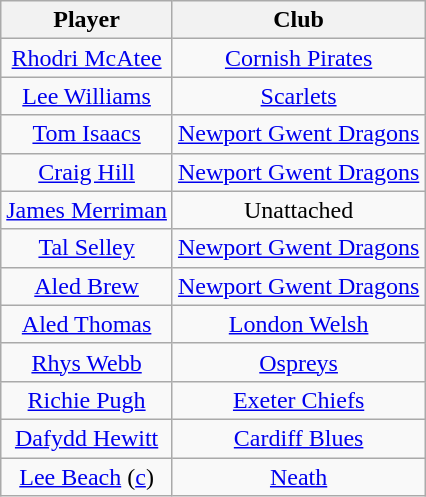<table class="wikitable" style="text-align:center">
<tr>
<th>Player</th>
<th>Club</th>
</tr>
<tr>
<td><a href='#'>Rhodri McAtee</a></td>
<td><a href='#'>Cornish Pirates</a></td>
</tr>
<tr>
<td><a href='#'>Lee Williams</a></td>
<td><a href='#'>Scarlets</a></td>
</tr>
<tr>
<td><a href='#'>Tom Isaacs</a></td>
<td><a href='#'>Newport Gwent Dragons</a></td>
</tr>
<tr>
<td><a href='#'>Craig Hill</a></td>
<td><a href='#'>Newport Gwent Dragons</a></td>
</tr>
<tr>
<td><a href='#'>James Merriman</a></td>
<td>Unattached</td>
</tr>
<tr>
<td><a href='#'>Tal Selley</a></td>
<td><a href='#'>Newport Gwent Dragons</a></td>
</tr>
<tr>
<td><a href='#'>Aled Brew</a></td>
<td><a href='#'>Newport Gwent Dragons</a></td>
</tr>
<tr>
<td><a href='#'>Aled Thomas</a></td>
<td><a href='#'>London Welsh</a></td>
</tr>
<tr>
<td><a href='#'>Rhys Webb</a></td>
<td><a href='#'>Ospreys</a></td>
</tr>
<tr>
<td><a href='#'>Richie Pugh</a></td>
<td><a href='#'>Exeter Chiefs</a></td>
</tr>
<tr>
<td><a href='#'>Dafydd Hewitt</a></td>
<td><a href='#'>Cardiff Blues</a></td>
</tr>
<tr>
<td><a href='#'>Lee Beach</a> (<a href='#'>c</a>)</td>
<td><a href='#'>Neath</a></td>
</tr>
</table>
